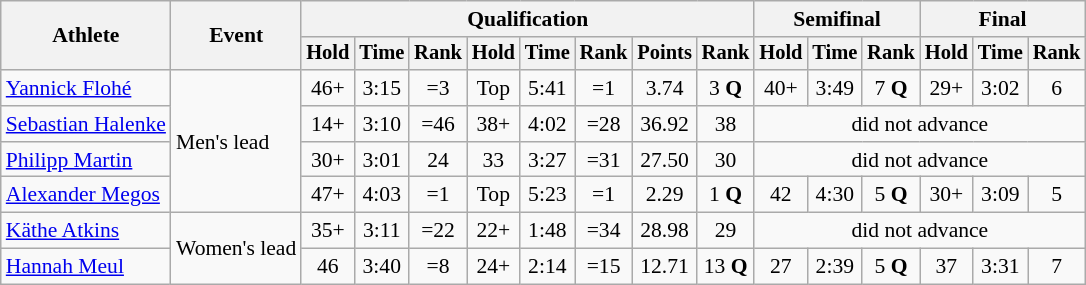<table class=wikitable style=font-size:90% align=center>
<tr>
<th rowspan=2>Athlete</th>
<th rowspan=2>Event</th>
<th colspan=8>Qualification</th>
<th colspan=3>Semifinal</th>
<th colspan=3>Final</th>
</tr>
<tr style=font-size:95%>
<th>Hold</th>
<th>Time</th>
<th>Rank</th>
<th>Hold</th>
<th>Time</th>
<th>Rank</th>
<th>Points</th>
<th>Rank</th>
<th>Hold</th>
<th>Time</th>
<th>Rank</th>
<th>Hold</th>
<th>Time</th>
<th>Rank</th>
</tr>
<tr align=center>
<td align=left><a href='#'>Yannick Flohé</a></td>
<td rowspan=4 align=left>Men's lead</td>
<td>46+</td>
<td>3:15</td>
<td>=3</td>
<td>Top</td>
<td>5:41</td>
<td>=1</td>
<td>3.74</td>
<td>3 <strong>Q</strong></td>
<td>40+</td>
<td>3:49</td>
<td>7 <strong>Q</strong></td>
<td>29+</td>
<td>3:02</td>
<td>6</td>
</tr>
<tr align=center>
<td align=left><a href='#'>Sebastian Halenke</a></td>
<td>14+</td>
<td>3:10</td>
<td>=46</td>
<td>38+</td>
<td>4:02</td>
<td>=28</td>
<td>36.92</td>
<td>38</td>
<td colspan=6>did not advance</td>
</tr>
<tr align=center>
<td align=left><a href='#'>Philipp Martin</a></td>
<td>30+</td>
<td>3:01</td>
<td>24</td>
<td>33</td>
<td>3:27</td>
<td>=31</td>
<td>27.50</td>
<td>30</td>
<td colspan=6>did not advance</td>
</tr>
<tr align=center>
<td align=left><a href='#'>Alexander Megos</a></td>
<td>47+</td>
<td>4:03</td>
<td>=1</td>
<td>Top</td>
<td>5:23</td>
<td>=1</td>
<td>2.29</td>
<td>1 <strong>Q</strong></td>
<td>42</td>
<td>4:30</td>
<td>5 <strong>Q</strong></td>
<td>30+</td>
<td>3:09</td>
<td>5</td>
</tr>
<tr align=center>
<td align=left><a href='#'>Käthe Atkins</a></td>
<td rowspan=2 align=left>Women's lead</td>
<td>35+</td>
<td>3:11</td>
<td>=22</td>
<td>22+</td>
<td>1:48</td>
<td>=34</td>
<td>28.98</td>
<td>29</td>
<td colspan=6>did not advance</td>
</tr>
<tr align=center>
<td align=left><a href='#'>Hannah Meul</a></td>
<td>46</td>
<td>3:40</td>
<td>=8</td>
<td>24+</td>
<td>2:14</td>
<td>=15</td>
<td>12.71</td>
<td>13 <strong>Q</strong></td>
<td>27</td>
<td>2:39</td>
<td>5 <strong>Q</strong></td>
<td>37</td>
<td>3:31</td>
<td>7</td>
</tr>
</table>
